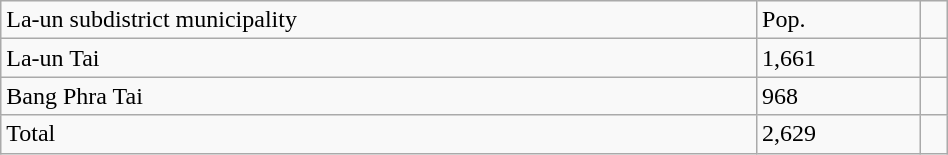<table class="wikitable" style="width:50%;">
<tr>
<td>La-un subdistrict municipality</td>
<td>Pop.</td>
<td></td>
</tr>
<tr>
<td>La-un Tai</td>
<td>1,661</td>
<td></td>
</tr>
<tr>
<td>Bang Phra Tai</td>
<td>968</td>
<td></td>
</tr>
<tr>
<td>Total</td>
<td>2,629</td>
<td></td>
</tr>
</table>
